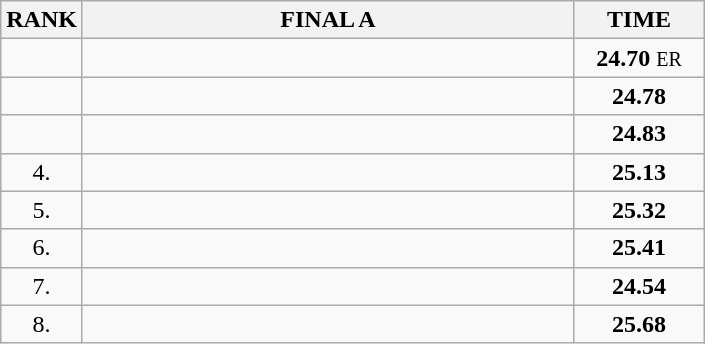<table class="wikitable">
<tr>
<th>RANK</th>
<th style="width: 20em">FINAL A</th>
<th style="width: 5em">TIME</th>
</tr>
<tr>
<td align="center"></td>
<td></td>
<td align="center"><strong>24.70</strong> <small>ER</small></td>
</tr>
<tr>
<td align="center"></td>
<td></td>
<td align="center"><strong>24.78</strong></td>
</tr>
<tr>
<td align="center"></td>
<td></td>
<td align="center"><strong>24.83</strong></td>
</tr>
<tr>
<td align="center">4.</td>
<td></td>
<td align="center"><strong>25.13</strong></td>
</tr>
<tr>
<td align="center">5.</td>
<td></td>
<td align="center"><strong>25.32</strong></td>
</tr>
<tr>
<td align="center">6.</td>
<td></td>
<td align="center"><strong>25.41</strong></td>
</tr>
<tr>
<td align="center">7.</td>
<td></td>
<td align="center"><strong>24.54</strong></td>
</tr>
<tr>
<td align="center">8.</td>
<td></td>
<td align="center"><strong>25.68</strong></td>
</tr>
</table>
